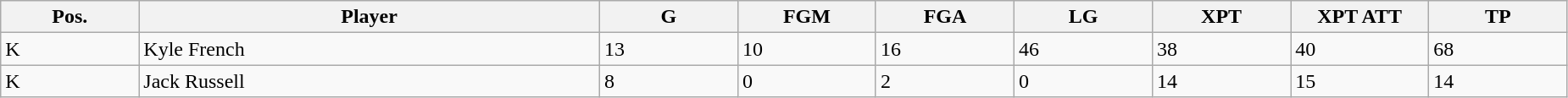<table class="wikitable sortable">
<tr>
<th bgcolor="#DDDDFF" width="6%">Pos.</th>
<th bgcolor="#DDDDFF" width="20%">Player</th>
<th bgcolor="#DDDDFF" width="6%">G</th>
<th bgcolor="#DDDDFF" width="6%">FGM</th>
<th bgcolor="#DDDDFF" width="6%">FGA</th>
<th bgcolor="#DDDDFF" width="6%">LG</th>
<th bgcolor="#DDDDFF" width="6%">XPT</th>
<th bgcolor="#DDDDFF" width="6%">XPT ATT</th>
<th bgcolor="#DDDDFF" width="6%">TP</th>
</tr>
<tr>
<td>K</td>
<td>Kyle French</td>
<td>13</td>
<td>10</td>
<td>16</td>
<td>46</td>
<td>38</td>
<td>40</td>
<td>68</td>
</tr>
<tr>
<td>K</td>
<td>Jack Russell</td>
<td>8</td>
<td>0</td>
<td>2</td>
<td>0</td>
<td>14</td>
<td>15</td>
<td>14</td>
</tr>
</table>
